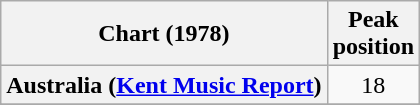<table class="wikitable sortable plainrowheaders">
<tr>
<th>Chart (1978)</th>
<th>Peak<br>position</th>
</tr>
<tr>
<th scope="row">Australia (<a href='#'>Kent Music Report</a>)</th>
<td style="text-align:center;">18</td>
</tr>
<tr>
</tr>
<tr>
</tr>
</table>
